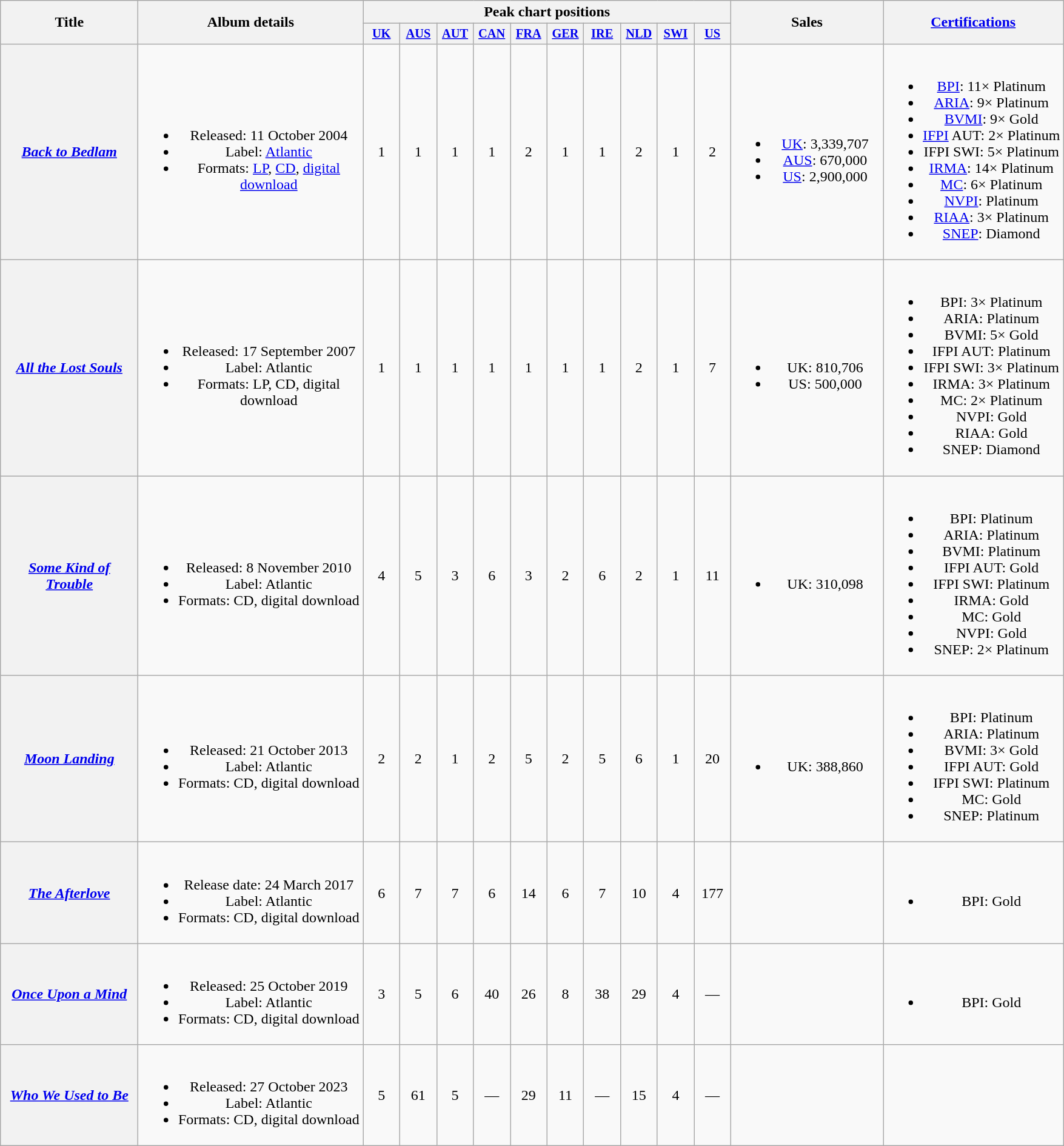<table class="wikitable plainrowheaders" style="text-align:center;" border="1">
<tr>
<th scope="col" rowspan="2" style="width:9em;">Title</th>
<th scope="col" rowspan="2" style="width:15em;">Album details</th>
<th scope="col" colspan="10">Peak chart positions</th>
<th scope="col" rowspan="2" style="width:10em;">Sales</th>
<th scope="col" rowspan="2"><a href='#'>Certifications</a></th>
</tr>
<tr>
<th scope="col" style="width:2.5em;font-size:85%;"><a href='#'>UK</a><br></th>
<th scope="col" style="width:2.5em;font-size:85%;"><a href='#'>AUS</a><br></th>
<th scope="col" style="width:2.5em;font-size:85%;"><a href='#'>AUT</a><br></th>
<th scope="col" style="width:2.5em;font-size:85%;"><a href='#'>CAN</a><br></th>
<th scope="col" style="width:2.5em;font-size:85%;"><a href='#'>FRA</a><br></th>
<th scope="col" style="width:2.5em;font-size:85%;"><a href='#'>GER</a><br></th>
<th scope="col" style="width:2.5em;font-size:85%;"><a href='#'>IRE</a><br></th>
<th scope="col" style="width:2.5em;font-size:85%;"><a href='#'>NLD</a><br></th>
<th scope="col" style="width:2.5em;font-size:85%;"><a href='#'>SWI</a><br></th>
<th scope="col" style="width:2.5em;font-size:85%;"><a href='#'>US</a><br></th>
</tr>
<tr>
<th scope="row"><em><a href='#'>Back to Bedlam</a></em></th>
<td><br><ul><li>Released: 11 October 2004</li><li>Label: <a href='#'>Atlantic</a></li><li>Formats: <a href='#'>LP</a>, <a href='#'>CD</a>, <a href='#'>digital download</a></li></ul></td>
<td>1</td>
<td>1</td>
<td>1</td>
<td>1</td>
<td>2</td>
<td>1</td>
<td>1</td>
<td>2</td>
<td>1</td>
<td>2</td>
<td><br><ul><li><a href='#'>UK</a>: 3,339,707</li><li><a href='#'>AUS</a>: 670,000</li><li><a href='#'>US</a>: 2,900,000</li></ul></td>
<td><br><ul><li><a href='#'>BPI</a>: 11× Platinum</li><li><a href='#'>ARIA</a>: 9× Platinum</li><li><a href='#'>BVMI</a>: 9× Gold</li><li><a href='#'>IFPI</a> AUT: 2× Platinum</li><li>IFPI SWI: 5× Platinum</li><li><a href='#'>IRMA</a>: 14× Platinum</li><li><a href='#'>MC</a>: 6× Platinum</li><li><a href='#'>NVPI</a>: Platinum</li><li><a href='#'>RIAA</a>: 3× Platinum</li><li><a href='#'>SNEP</a>: Diamond</li></ul></td>
</tr>
<tr>
<th scope="row"><em><a href='#'>All the Lost Souls</a></em></th>
<td><br><ul><li>Released: 17 September 2007</li><li>Label: Atlantic</li><li>Formats: LP, CD, digital download</li></ul></td>
<td>1</td>
<td>1</td>
<td>1</td>
<td>1</td>
<td>1</td>
<td>1</td>
<td>1</td>
<td>2</td>
<td>1</td>
<td>7</td>
<td><br><ul><li>UK: 810,706</li><li>US: 500,000</li></ul></td>
<td><br><ul><li>BPI: 3× Platinum</li><li>ARIA: Platinum</li><li>BVMI: 5× Gold</li><li>IFPI AUT: Platinum</li><li>IFPI SWI: 3× Platinum</li><li>IRMA: 3× Platinum</li><li>MC: 2× Platinum</li><li>NVPI: Gold</li><li>RIAA: Gold</li><li>SNEP: Diamond</li></ul></td>
</tr>
<tr>
<th scope="row"><em><a href='#'>Some Kind of Trouble</a></em></th>
<td><br><ul><li>Released: 8 November 2010</li><li>Label: Atlantic</li><li>Formats: CD, digital download</li></ul></td>
<td>4</td>
<td>5</td>
<td>3</td>
<td>6</td>
<td>3</td>
<td>2</td>
<td>6</td>
<td>2</td>
<td>1</td>
<td>11</td>
<td><br><ul><li>UK: 310,098</li></ul></td>
<td><br><ul><li>BPI: Platinum</li><li>ARIA: Platinum</li><li>BVMI: Platinum</li><li>IFPI AUT: Gold</li><li>IFPI SWI: Platinum</li><li>IRMA: Gold</li><li>MC: Gold</li><li>NVPI: Gold</li><li>SNEP: 2× Platinum</li></ul></td>
</tr>
<tr>
<th scope="row"><em><a href='#'>Moon Landing</a></em></th>
<td><br><ul><li>Released: 21 October 2013</li><li>Label: Atlantic</li><li>Formats: CD, digital download</li></ul></td>
<td>2</td>
<td>2</td>
<td>1</td>
<td>2</td>
<td>5</td>
<td>2</td>
<td>5</td>
<td>6</td>
<td>1</td>
<td>20</td>
<td><br><ul><li>UK: 388,860</li></ul></td>
<td><br><ul><li>BPI: Platinum</li><li>ARIA: Platinum</li><li>BVMI: 3× Gold</li><li>IFPI AUT: Gold</li><li>IFPI SWI: Platinum</li><li>MC: Gold</li><li>SNEP: Platinum</li></ul></td>
</tr>
<tr>
<th scope="row"><em><a href='#'>The Afterlove</a></em></th>
<td><br><ul><li>Release date: 24 March 2017</li><li>Label: Atlantic</li><li>Formats: CD, digital download</li></ul></td>
<td>6</td>
<td>7</td>
<td>7</td>
<td>6</td>
<td>14</td>
<td>6</td>
<td>7</td>
<td>10</td>
<td>4</td>
<td>177</td>
<td></td>
<td><br><ul><li>BPI: Gold</li></ul></td>
</tr>
<tr>
<th scope="row"><em><a href='#'>Once Upon a Mind</a></em></th>
<td><br><ul><li>Released: 25 October 2019</li><li>Label: Atlantic</li><li>Formats: CD, digital download</li></ul></td>
<td>3</td>
<td>5</td>
<td>6</td>
<td>40</td>
<td>26</td>
<td>8</td>
<td>38</td>
<td>29</td>
<td>4</td>
<td>—</td>
<td></td>
<td><br><ul><li>BPI: Gold</li></ul></td>
</tr>
<tr>
<th scope="row"><em><a href='#'>Who We Used to Be</a></em></th>
<td><br><ul><li>Released: 27 October 2023</li><li>Label: Atlantic</li><li>Formats: CD, digital download</li></ul></td>
<td>5</td>
<td>61</td>
<td>5</td>
<td>—</td>
<td>29</td>
<td>11</td>
<td>—</td>
<td>15</td>
<td>4</td>
<td>—</td>
<td></td>
<td></td>
</tr>
</table>
